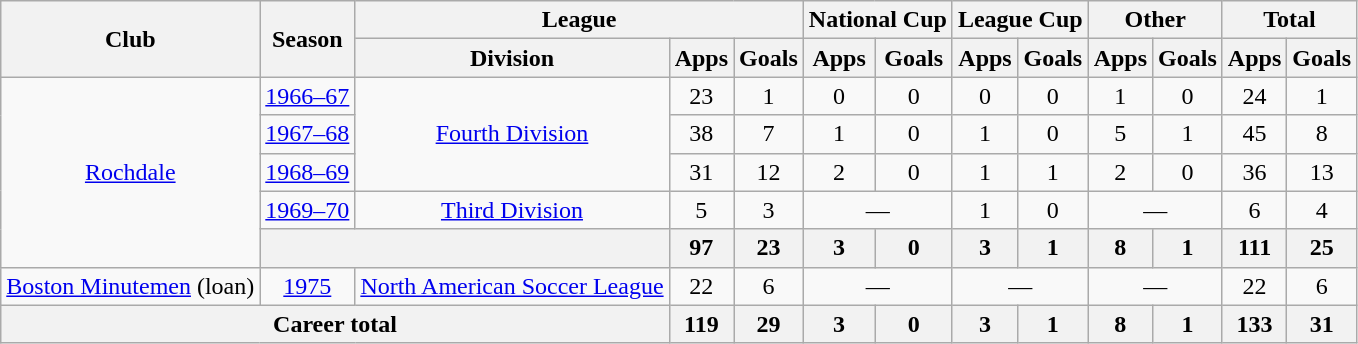<table class="wikitable" style="text-align: center;">
<tr>
<th rowspan="2">Club</th>
<th rowspan="2">Season</th>
<th colspan="3">League</th>
<th colspan="2">National Cup</th>
<th colspan="2">League Cup</th>
<th colspan="2">Other</th>
<th colspan="2">Total</th>
</tr>
<tr>
<th>Division</th>
<th>Apps</th>
<th>Goals</th>
<th>Apps</th>
<th>Goals</th>
<th>Apps</th>
<th>Goals</th>
<th>Apps</th>
<th>Goals</th>
<th>Apps</th>
<th>Goals</th>
</tr>
<tr>
<td rowspan="5"><a href='#'>Rochdale</a></td>
<td><a href='#'>1966–67</a></td>
<td rowspan="3"><a href='#'>Fourth Division</a></td>
<td>23</td>
<td>1</td>
<td>0</td>
<td>0</td>
<td>0</td>
<td>0</td>
<td>1</td>
<td>0</td>
<td>24</td>
<td>1</td>
</tr>
<tr>
<td><a href='#'>1967–68</a></td>
<td>38</td>
<td>7</td>
<td>1</td>
<td>0</td>
<td>1</td>
<td>0</td>
<td>5</td>
<td>1</td>
<td>45</td>
<td>8</td>
</tr>
<tr>
<td><a href='#'>1968–69</a></td>
<td>31</td>
<td>12</td>
<td>2</td>
<td>0</td>
<td>1</td>
<td>1</td>
<td>2</td>
<td>0</td>
<td>36</td>
<td>13</td>
</tr>
<tr>
<td><a href='#'>1969–70</a></td>
<td><a href='#'>Third Division</a></td>
<td>5</td>
<td>3</td>
<td colspan="2">—</td>
<td>1</td>
<td>0</td>
<td colspan="2">—</td>
<td>6</td>
<td>4</td>
</tr>
<tr>
<th colspan="2"></th>
<th>97</th>
<th>23</th>
<th>3</th>
<th>0</th>
<th>3</th>
<th>1</th>
<th>8</th>
<th>1</th>
<th>111</th>
<th>25</th>
</tr>
<tr>
<td><a href='#'>Boston Minutemen</a> (loan)</td>
<td><a href='#'>1975</a></td>
<td><a href='#'>North American Soccer League</a></td>
<td>22</td>
<td>6</td>
<td colspan="2">—</td>
<td colspan="2">—</td>
<td colspan="2">—</td>
<td>22</td>
<td>6</td>
</tr>
<tr>
<th colspan="3">Career total</th>
<th>119</th>
<th>29</th>
<th>3</th>
<th>0</th>
<th>3</th>
<th>1</th>
<th>8</th>
<th>1</th>
<th>133</th>
<th>31</th>
</tr>
</table>
